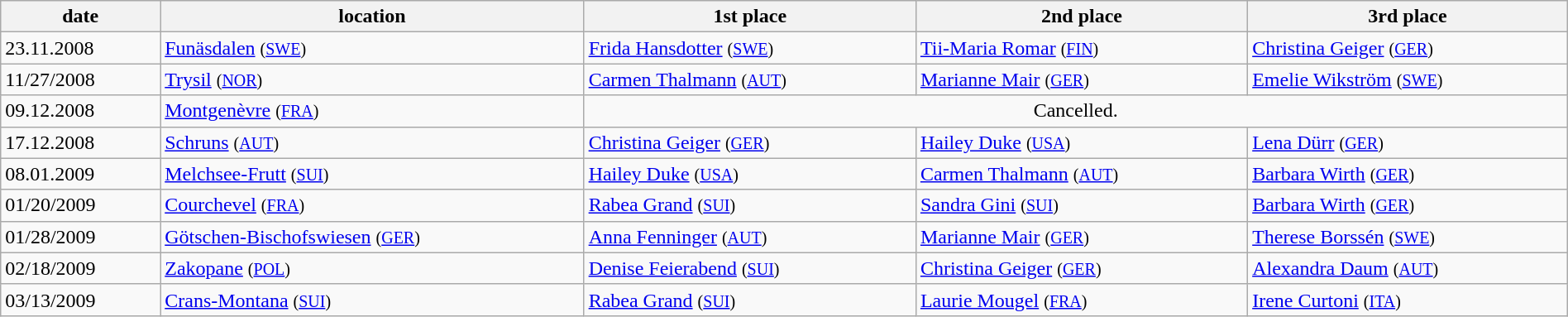<table class="wikitable" width=100%>
<tr class="backgroundcolor5">
<th>date</th>
<th>location</th>
<th>1st place</th>
<th>2nd place</th>
<th>3rd place</th>
</tr>
<tr>
<td>23.11.2008</td>
<td><a href='#'>Funäsdalen</a> <small>(<a href='#'>SWE</a>)</small></td>
<td> <a href='#'>Frida Hansdotter</a> <small>(<a href='#'>SWE</a>)</small></td>
<td> <a href='#'>Tii-Maria Romar</a> <small>(<a href='#'>FIN</a>)</small></td>
<td> <a href='#'>Christina Geiger</a> <small>(<a href='#'>GER</a>)</small></td>
</tr>
<tr>
<td>11/27/2008</td>
<td><a href='#'>Trysil</a> <small>(<a href='#'>NOR</a>)</small></td>
<td> <a href='#'>Carmen Thalmann</a> <small>(<a href='#'>AUT</a>)</small></td>
<td> <a href='#'>Marianne Mair</a> <small>(<a href='#'>GER</a>)</small></td>
<td> <a href='#'>Emelie Wikström</a> <small>(<a href='#'>SWE</a>)</small></td>
</tr>
<tr>
<td>09.12.2008</td>
<td><a href='#'>Montgenèvre</a> <small>(<a href='#'>FRA</a>)</small></td>
<td colspan="3" align="center">Cancelled.</td>
</tr>
<tr>
<td>17.12.2008</td>
<td><a href='#'>Schruns</a> <small>(<a href='#'>AUT</a>)</small></td>
<td> <a href='#'>Christina Geiger</a> <small>(<a href='#'>GER</a>)</small></td>
<td> <a href='#'>Hailey Duke</a> <small>(<a href='#'>USA</a>)</small></td>
<td> <a href='#'>Lena Dürr</a> <small>(<a href='#'>GER</a>)</small></td>
</tr>
<tr>
<td>08.01.2009</td>
<td><a href='#'>Melchsee-Frutt</a> <small>(<a href='#'>SUI</a>)</small></td>
<td> <a href='#'>Hailey Duke</a> <small>(<a href='#'>USA</a>)</small></td>
<td> <a href='#'>Carmen Thalmann</a> <small>(<a href='#'>AUT</a>)</small></td>
<td> <a href='#'>Barbara Wirth</a> <small>(<a href='#'>GER</a>)</small></td>
</tr>
<tr>
<td>01/20/2009</td>
<td><a href='#'>Courchevel</a> <small>(<a href='#'>FRA</a>)</small></td>
<td> <a href='#'>Rabea Grand</a> <small>(<a href='#'>SUI</a>)</small></td>
<td> <a href='#'>Sandra Gini</a> <small>(<a href='#'>SUI</a>)</small></td>
<td> <a href='#'>Barbara Wirth</a> <small>(<a href='#'>GER</a>)</small></td>
</tr>
<tr>
<td>01/28/2009</td>
<td><a href='#'>Götschen-Bischofswiesen</a> <small>(<a href='#'>GER</a>)</small></td>
<td> <a href='#'>Anna Fenninger</a> <small>(<a href='#'>AUT</a>)</small></td>
<td> <a href='#'>Marianne Mair</a> <small>(<a href='#'>GER</a>)</small></td>
<td> <a href='#'>Therese Borssén</a> <small>(<a href='#'>SWE</a>)</small></td>
</tr>
<tr>
<td>02/18/2009</td>
<td><a href='#'>Zakopane</a> <small>(<a href='#'>POL</a>)</small></td>
<td> <a href='#'>Denise Feierabend</a> <small>(<a href='#'>SUI</a>)</small></td>
<td> <a href='#'>Christina Geiger</a> <small>(<a href='#'>GER</a>)</small></td>
<td> <a href='#'>Alexandra Daum</a> <small>(<a href='#'>AUT</a>)</small></td>
</tr>
<tr>
<td>03/13/2009</td>
<td><a href='#'>Crans-Montana</a> <small>(<a href='#'>SUI</a>)</small></td>
<td> <a href='#'>Rabea Grand</a> <small>(<a href='#'>SUI</a>)</small></td>
<td> <a href='#'>Laurie Mougel</a> <small>(<a href='#'>FRA</a>)</small></td>
<td> <a href='#'>Irene Curtoni</a> <small>(<a href='#'>ITA</a>)</small></td>
</tr>
</table>
